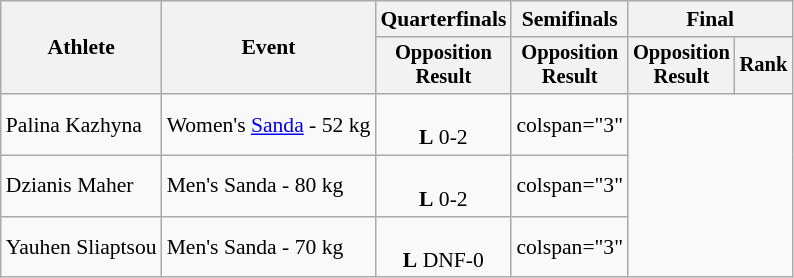<table class="wikitable" style="font-size:90%">
<tr>
<th rowspan="2">Athlete</th>
<th rowspan="2">Event</th>
<th>Quarterfinals</th>
<th>Semifinals</th>
<th colspan="2">Final</th>
</tr>
<tr style="font-size:95%">
<th>Opposition<br>Result</th>
<th>Opposition<br>Result</th>
<th>Opposition<br>Result</th>
<th>Rank</th>
</tr>
<tr align="center">
<td align="left">Palina Kazhyna</td>
<td align="left">Women's <a href='#'>Sanda</a> - 52 kg</td>
<td><br><strong>L</strong> 0-2</td>
<td>colspan="3"</td>
</tr>
<tr align="center">
<td align="left">Dzianis Maher</td>
<td align="left">Men's Sanda - 80 kg</td>
<td><br><strong>L</strong> 0-2</td>
<td>colspan="3"</td>
</tr>
<tr align="center">
<td align="left">Yauhen Sliaptsou</td>
<td align="left">Men's Sanda - 70 kg</td>
<td><br><strong>L</strong> DNF-0</td>
<td>colspan="3"</td>
</tr>
</table>
